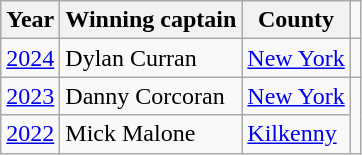<table class="wikitable sortable">
<tr>
<th>Year</th>
<th>Winning captain</th>
<th>County</th>
</tr>
<tr>
<td><a href='#'>2024</a></td>
<td> Dylan Curran</td>
<td><a href='#'>New York</a></td>
<td></td>
</tr>
<tr>
<td><a href='#'>2023</a></td>
<td> Danny Corcoran</td>
<td><a href='#'>New York</a></td>
</tr>
<tr>
<td><a href='#'>2022</a></td>
<td> Mick Malone</td>
<td><a href='#'>Kilkenny</a></td>
</tr>
</table>
